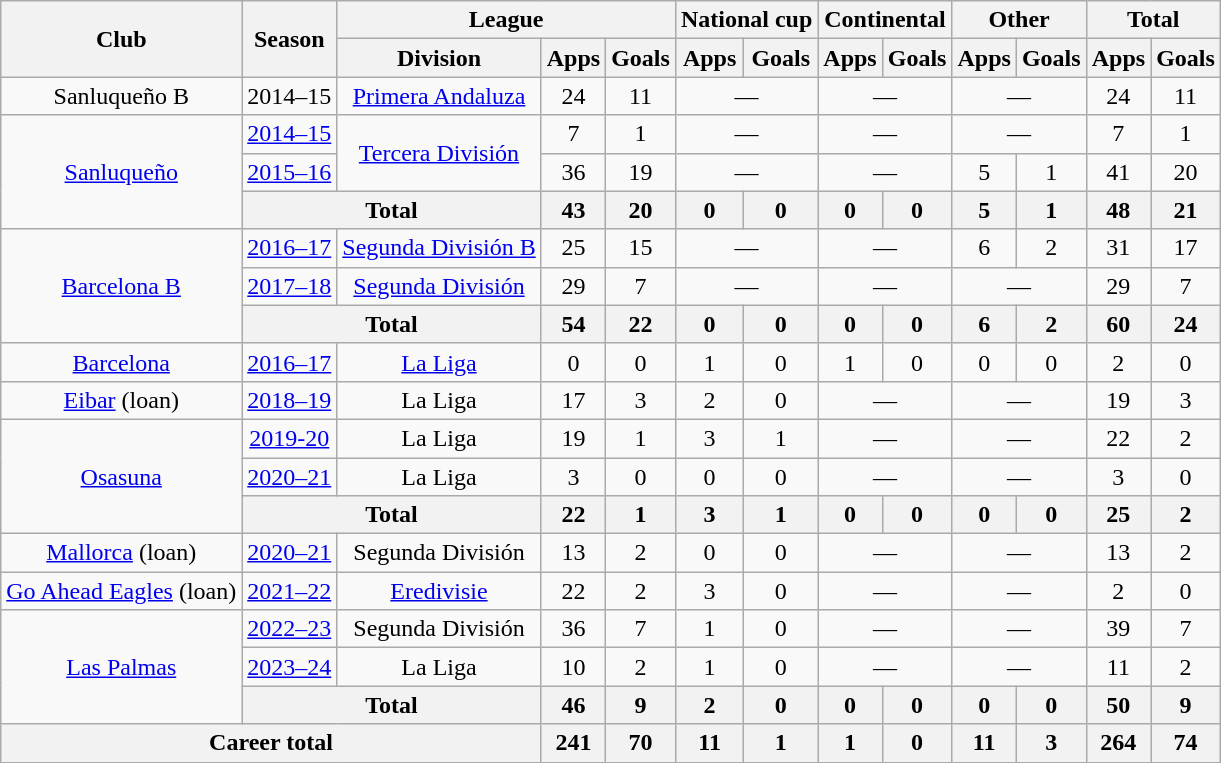<table class="wikitable" style="text-align:center">
<tr>
<th rowspan="2">Club</th>
<th rowspan="2">Season</th>
<th colspan="3">League</th>
<th colspan="2">National cup</th>
<th colspan="2">Continental</th>
<th colspan="2">Other</th>
<th colspan="2">Total</th>
</tr>
<tr>
<th>Division</th>
<th>Apps</th>
<th>Goals</th>
<th>Apps</th>
<th>Goals</th>
<th>Apps</th>
<th>Goals</th>
<th>Apps</th>
<th>Goals</th>
<th>Apps</th>
<th>Goals</th>
</tr>
<tr>
<td>Sanluqueño B</td>
<td>2014–15</td>
<td><a href='#'>Primera Andaluza</a></td>
<td>24</td>
<td>11</td>
<td colspan="2">—</td>
<td colspan="2">—</td>
<td colspan="2">—</td>
<td>24</td>
<td>11</td>
</tr>
<tr>
<td rowspan="3"><a href='#'>Sanluqueño</a></td>
<td><a href='#'>2014–15</a></td>
<td rowspan="2"><a href='#'>Tercera División</a></td>
<td>7</td>
<td>1</td>
<td colspan="2">—</td>
<td colspan="2">—</td>
<td colspan="2">—</td>
<td>7</td>
<td>1</td>
</tr>
<tr>
<td><a href='#'>2015–16</a></td>
<td>36</td>
<td>19</td>
<td colspan="2">—</td>
<td colspan="2">—</td>
<td>5</td>
<td>1</td>
<td>41</td>
<td>20</td>
</tr>
<tr>
<th colspan="2">Total</th>
<th>43</th>
<th>20</th>
<th>0</th>
<th>0</th>
<th>0</th>
<th>0</th>
<th>5</th>
<th>1</th>
<th>48</th>
<th>21</th>
</tr>
<tr>
<td rowspan="3"><a href='#'>Barcelona B</a></td>
<td><a href='#'>2016–17</a></td>
<td><a href='#'>Segunda División B</a></td>
<td>25</td>
<td>15</td>
<td colspan="2">—</td>
<td colspan="2">—</td>
<td>6</td>
<td>2</td>
<td>31</td>
<td>17</td>
</tr>
<tr>
<td><a href='#'>2017–18</a></td>
<td><a href='#'>Segunda División</a></td>
<td>29</td>
<td>7</td>
<td colspan="2">—</td>
<td colspan="2">—</td>
<td colspan="2">—</td>
<td>29</td>
<td>7</td>
</tr>
<tr>
<th colspan="2">Total</th>
<th>54</th>
<th>22</th>
<th>0</th>
<th>0</th>
<th>0</th>
<th>0</th>
<th>6</th>
<th>2</th>
<th>60</th>
<th>24</th>
</tr>
<tr>
<td><a href='#'>Barcelona</a></td>
<td><a href='#'>2016–17</a></td>
<td><a href='#'>La Liga</a></td>
<td>0</td>
<td>0</td>
<td>1</td>
<td>0</td>
<td>1</td>
<td>0</td>
<td>0</td>
<td>0</td>
<td>2</td>
<td>0</td>
</tr>
<tr>
<td><a href='#'>Eibar</a> (loan)</td>
<td><a href='#'>2018–19</a></td>
<td>La Liga</td>
<td>17</td>
<td>3</td>
<td>2</td>
<td>0</td>
<td colspan="2">—</td>
<td colspan="2">—</td>
<td>19</td>
<td>3</td>
</tr>
<tr>
<td rowspan="3"><a href='#'>Osasuna</a></td>
<td><a href='#'>2019-20</a></td>
<td>La Liga</td>
<td>19</td>
<td>1</td>
<td>3</td>
<td>1</td>
<td colspan="2">—</td>
<td colspan="2">—</td>
<td>22</td>
<td>2</td>
</tr>
<tr>
<td><a href='#'>2020–21</a></td>
<td>La Liga</td>
<td>3</td>
<td>0</td>
<td>0</td>
<td>0</td>
<td colspan="2">—</td>
<td colspan="2">—</td>
<td>3</td>
<td>0</td>
</tr>
<tr>
<th colspan="2">Total</th>
<th>22</th>
<th>1</th>
<th>3</th>
<th>1</th>
<th>0</th>
<th>0</th>
<th>0</th>
<th>0</th>
<th>25</th>
<th>2</th>
</tr>
<tr>
<td><a href='#'>Mallorca</a> (loan)</td>
<td><a href='#'>2020–21</a></td>
<td>Segunda División</td>
<td>13</td>
<td>2</td>
<td>0</td>
<td>0</td>
<td colspan="2">—</td>
<td colspan="2">—</td>
<td>13</td>
<td>2</td>
</tr>
<tr>
<td><a href='#'>Go Ahead Eagles</a> (loan)</td>
<td><a href='#'>2021–22</a></td>
<td><a href='#'>Eredivisie</a></td>
<td>22</td>
<td>2</td>
<td>3</td>
<td>0</td>
<td colspan="2">—</td>
<td colspan="2">—</td>
<td>2</td>
<td>0</td>
</tr>
<tr>
<td rowspan="3"><a href='#'>Las Palmas</a></td>
<td><a href='#'>2022–23</a></td>
<td>Segunda División</td>
<td>36</td>
<td>7</td>
<td>1</td>
<td>0</td>
<td colspan="2">—</td>
<td colspan="2">—</td>
<td>39</td>
<td>7</td>
</tr>
<tr>
<td><a href='#'>2023–24</a></td>
<td>La Liga</td>
<td>10</td>
<td>2</td>
<td>1</td>
<td>0</td>
<td colspan="2">—</td>
<td colspan="2">—</td>
<td>11</td>
<td>2</td>
</tr>
<tr>
<th colspan="2">Total</th>
<th>46</th>
<th>9</th>
<th>2</th>
<th>0</th>
<th>0</th>
<th>0</th>
<th>0</th>
<th>0</th>
<th>50</th>
<th>9</th>
</tr>
<tr>
<th colspan="3">Career total</th>
<th>241</th>
<th>70</th>
<th>11</th>
<th>1</th>
<th>1</th>
<th>0</th>
<th>11</th>
<th>3</th>
<th>264</th>
<th>74</th>
</tr>
</table>
